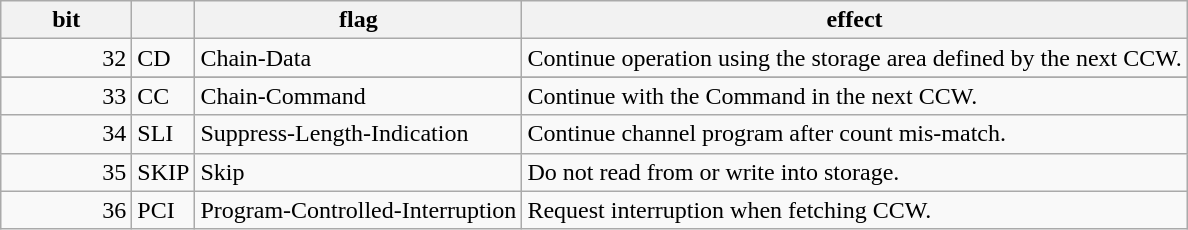<table class="wikitable collapsible">
<tr>
<th align=right valign=top style="width:5em">bit</th>
<th></th>
<th>flag</th>
<th>effect</th>
</tr>
<tr>
<td align=right valign=top>32</td>
<td valign=top>CD</td>
<td valign=top>Chain-Data</td>
<td>Continue operation using the storage area defined by the next CCW.</td>
</tr>
<tr>
</tr>
<tr>
<td align=right valign=top>33</td>
<td valign=top>CC</td>
<td valign=top>Chain-Command</td>
<td>Continue with the Command in the next CCW.</td>
</tr>
<tr>
<td align=right valign=top>34</td>
<td valign=top>SLI</td>
<td valign=top>Suppress-Length-Indication</td>
<td>Continue channel program after count mis-match.</td>
</tr>
<tr>
<td align=right valign=top>35</td>
<td valign=top>SKIP</td>
<td valign=top>Skip</td>
<td Do not read from or write into storage.>Do not read from or write into storage.</td>
</tr>
<tr>
<td align=right valign=top>36</td>
<td valign=top>PCI</td>
<td valign=top>Program-Controlled-Interruption</td>
<td>Request interruption when fetching CCW.</td>
</tr>
</table>
